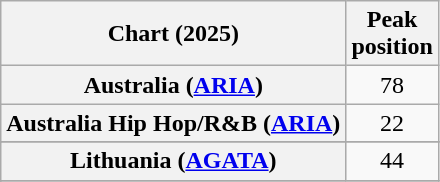<table class="wikitable sortable plainrowheaders" style="text-align:center">
<tr>
<th scope="col">Chart (2025)</th>
<th scope="col">Peak<br>position</th>
</tr>
<tr>
<th scope="row">Australia (<a href='#'>ARIA</a>)</th>
<td>78</td>
</tr>
<tr>
<th scope="row">Australia Hip Hop/R&B (<a href='#'>ARIA</a>)</th>
<td>22</td>
</tr>
<tr>
</tr>
<tr>
</tr>
<tr>
<th scope="row">Lithuania (<a href='#'>AGATA</a>)</th>
<td>44</td>
</tr>
<tr>
</tr>
<tr>
</tr>
<tr>
</tr>
</table>
